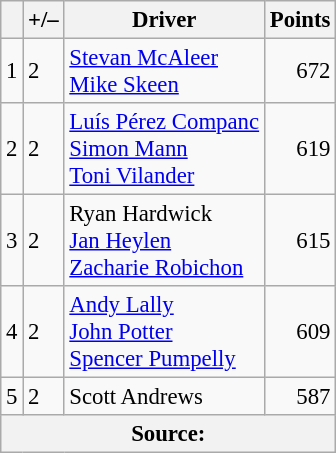<table class="wikitable" style="font-size: 95%;">
<tr>
<th scope="col"></th>
<th scope="col">+/–</th>
<th scope="col">Driver</th>
<th scope="col">Points</th>
</tr>
<tr>
<td align=center>1</td>
<td align="left"> 2</td>
<td> <a href='#'>Stevan McAleer</a><br> <a href='#'>Mike Skeen</a></td>
<td align=right>672</td>
</tr>
<tr>
<td align=center>2</td>
<td align="left"> 2</td>
<td> <a href='#'>Luís Pérez Companc</a><br> <a href='#'>Simon Mann</a><br> <a href='#'>Toni Vilander</a></td>
<td align=right>619</td>
</tr>
<tr>
<td align=center>3</td>
<td align="left"> 2</td>
<td> Ryan Hardwick<br> <a href='#'>Jan Heylen</a><br> <a href='#'>Zacharie Robichon</a></td>
<td align=right>615</td>
</tr>
<tr>
<td align=center>4</td>
<td align="left"> 2</td>
<td> <a href='#'>Andy Lally</a><br> <a href='#'>John Potter</a><br> <a href='#'>Spencer Pumpelly</a></td>
<td align=right>609</td>
</tr>
<tr>
<td align=center>5</td>
<td align="left"> 2</td>
<td> Scott Andrews</td>
<td align=right>587</td>
</tr>
<tr>
<th colspan=5>Source:</th>
</tr>
</table>
